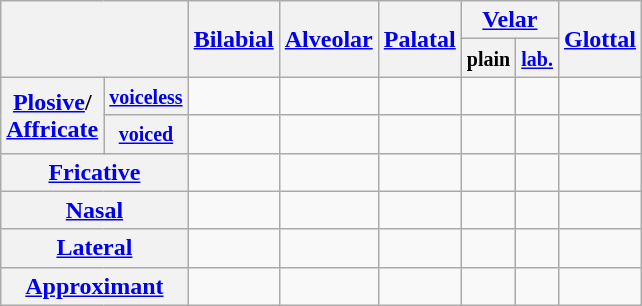<table class="wikitable" style="text-align:center">
<tr>
<th colspan="2" rowspan="2"></th>
<th rowspan="2"><a href='#'>Bilabial</a></th>
<th rowspan="2"><a href='#'>Alveolar</a></th>
<th rowspan="2"><a href='#'>Palatal</a></th>
<th colspan="2"><a href='#'>Velar</a></th>
<th rowspan="2"><a href='#'>Glottal</a></th>
</tr>
<tr>
<th><small>plain</small></th>
<th><small><a href='#'>lab.</a></small></th>
</tr>
<tr>
<th rowspan="2"><a href='#'>Plosive</a>/<br><a href='#'>Affricate</a></th>
<th><small><a href='#'>voiceless</a></small></th>
<td></td>
<td></td>
<td></td>
<td></td>
<td></td>
<td></td>
</tr>
<tr>
<th><small><a href='#'>voiced</a></small></th>
<td></td>
<td></td>
<td></td>
<td></td>
<td></td>
<td></td>
</tr>
<tr>
<th colspan="2"><a href='#'>Fricative</a></th>
<td></td>
<td></td>
<td></td>
<td></td>
<td></td>
<td></td>
</tr>
<tr>
<th colspan="2"><a href='#'>Nasal</a></th>
<td></td>
<td></td>
<td></td>
<td></td>
<td></td>
<td></td>
</tr>
<tr>
<th colspan="2"><a href='#'>Lateral</a></th>
<td></td>
<td></td>
<td></td>
<td></td>
<td></td>
<td></td>
</tr>
<tr>
<th colspan="2"><a href='#'>Approximant</a></th>
<td></td>
<td></td>
<td></td>
<td></td>
<td></td>
<td></td>
</tr>
</table>
